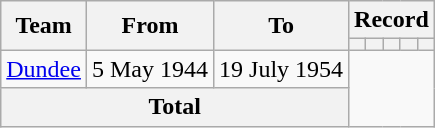<table class="wikitable" style="text-align: center;">
<tr>
<th rowspan="2">Team</th>
<th rowspan="2">From</th>
<th rowspan="2">To</th>
<th colspan="5">Record</th>
</tr>
<tr>
<th></th>
<th></th>
<th></th>
<th></th>
<th></th>
</tr>
<tr>
<td align=left><a href='#'>Dundee</a></td>
<td align=left>5 May 1944</td>
<td align=left>19 July 1954<br></td>
</tr>
<tr>
<th colspan=3>Total<br></th>
</tr>
</table>
